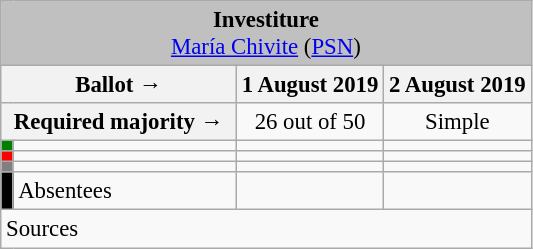<table class="wikitable" style="text-align:center; font-size:95%;">
<tr>
<td colspan="4" align="center" bgcolor="#C0C0C0"><strong>Investiture</strong><br><a href='#'>María Chivite</a> (<a href='#'>PSN</a>)</td>
</tr>
<tr>
<th colspan="2" width="150px">Ballot →</th>
<th>1 August 2019</th>
<th>2 August 2019</th>
</tr>
<tr>
<th colspan="2">Required majority →</th>
<td>26 out of 50 </td>
<td>Simple </td>
</tr>
<tr>
<th width="1px" style="background:green;"></th>
<td align="left"></td>
<td></td>
<td></td>
</tr>
<tr>
<th style="background:red;"></th>
<td align="left"></td>
<td></td>
<td></td>
</tr>
<tr>
<th style="background:gray;"></th>
<td align="left"></td>
<td></td>
<td></td>
</tr>
<tr>
<th style="background:black;"></th>
<td align="left">Absentees</td>
<td></td>
<td></td>
</tr>
<tr>
<td align="left" colspan="4">Sources</td>
</tr>
</table>
